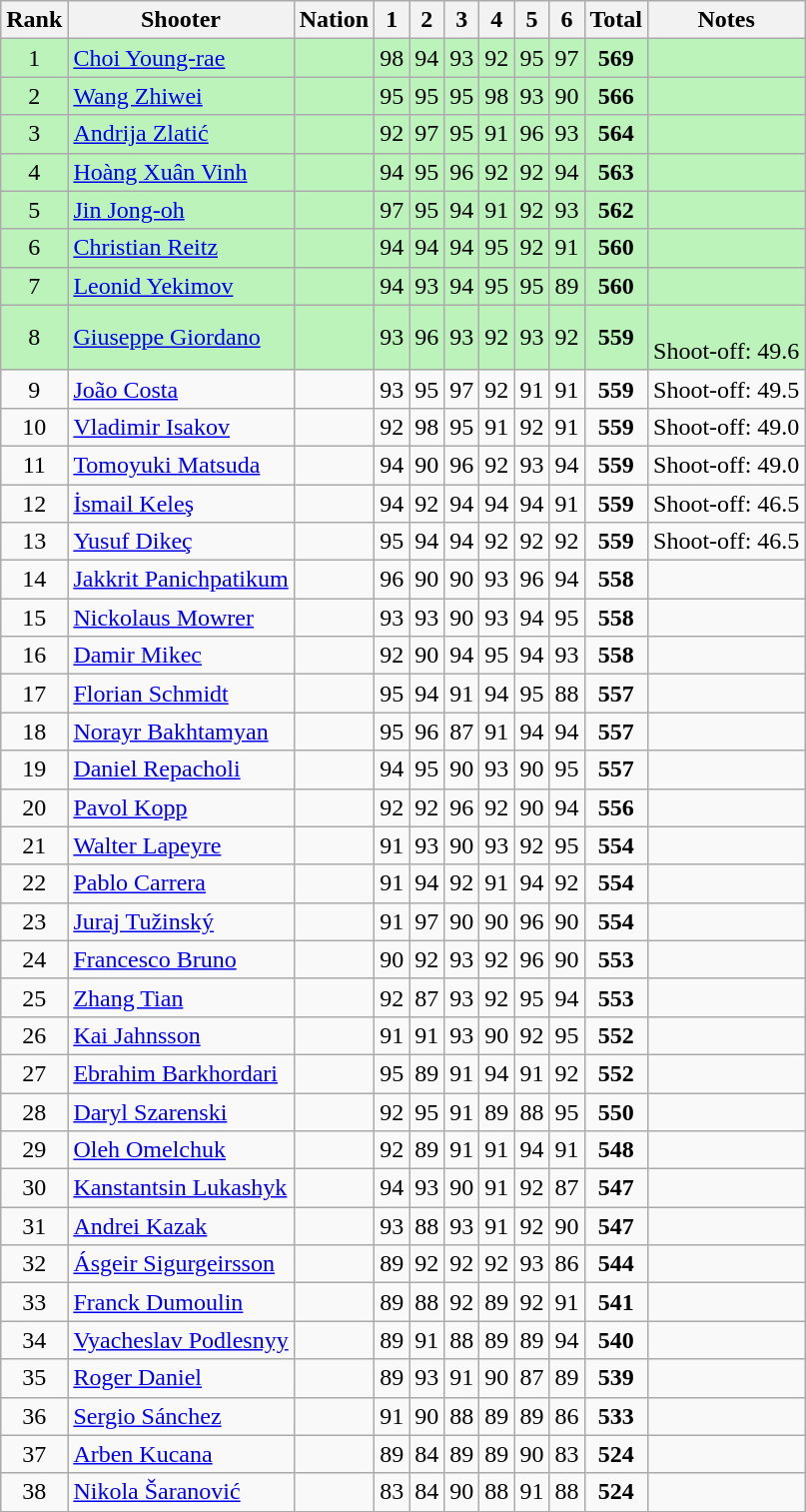<table class="wikitable sortable" style="text-align:center">
<tr>
<th>Rank</th>
<th>Shooter</th>
<th>Nation</th>
<th>1</th>
<th>2</th>
<th>3</th>
<th>4</th>
<th>5</th>
<th>6</th>
<th>Total</th>
<th>Notes</th>
</tr>
<tr bgcolor=bbf3bb>
<td>1</td>
<td align=left><a href='#'>Choi Young-rae</a></td>
<td align="left"></td>
<td>98</td>
<td>94</td>
<td>93</td>
<td>92</td>
<td>95</td>
<td>97</td>
<td><strong>569</strong></td>
<td></td>
</tr>
<tr bgcolor=bbf3bb>
<td>2</td>
<td align=left><a href='#'>Wang Zhiwei</a></td>
<td align="left"></td>
<td>95</td>
<td>95</td>
<td>95</td>
<td>98</td>
<td>93</td>
<td>90</td>
<td><strong>566</strong></td>
<td></td>
</tr>
<tr bgcolor=bbf3bb>
<td>3</td>
<td align=left><a href='#'>Andrija Zlatić</a></td>
<td align="left"></td>
<td>92</td>
<td>97</td>
<td>95</td>
<td>91</td>
<td>96</td>
<td>93</td>
<td><strong>564</strong></td>
<td></td>
</tr>
<tr bgcolor=bbf3bb>
<td>4</td>
<td align=left><a href='#'>Hoàng Xuân Vinh</a></td>
<td align="left"></td>
<td>94</td>
<td>95</td>
<td>96</td>
<td>92</td>
<td>92</td>
<td>94</td>
<td><strong>563</strong></td>
<td></td>
</tr>
<tr bgcolor=bbf3bb>
<td>5</td>
<td align=left><a href='#'>Jin Jong-oh</a></td>
<td align="left"></td>
<td>97</td>
<td>95</td>
<td>94</td>
<td>91</td>
<td>92</td>
<td>93</td>
<td><strong>562</strong></td>
<td></td>
</tr>
<tr bgcolor=bbf3bb>
<td>6</td>
<td align=left><a href='#'>Christian Reitz</a></td>
<td align="left"></td>
<td>94</td>
<td>94</td>
<td>94</td>
<td>95</td>
<td>92</td>
<td>91</td>
<td><strong>560</strong></td>
<td></td>
</tr>
<tr bgcolor=bbf3bb>
<td>7</td>
<td align=left><a href='#'>Leonid Yekimov</a></td>
<td align="left"></td>
<td>94</td>
<td>93</td>
<td>94</td>
<td>95</td>
<td>95</td>
<td>89</td>
<td><strong>560</strong></td>
<td></td>
</tr>
<tr bgcolor=bbf3bb>
<td>8</td>
<td align=left><a href='#'>Giuseppe Giordano</a></td>
<td align="left"></td>
<td>93</td>
<td>96</td>
<td>93</td>
<td>92</td>
<td>93</td>
<td>92</td>
<td><strong>559</strong></td>
<td><br>Shoot-off: 49.6</td>
</tr>
<tr>
<td>9</td>
<td align=left><a href='#'>João Costa</a></td>
<td align="left"></td>
<td>93</td>
<td>95</td>
<td>97</td>
<td>92</td>
<td>91</td>
<td>91</td>
<td><strong>559</strong></td>
<td>Shoot-off: 49.5</td>
</tr>
<tr>
<td>10</td>
<td align=left><a href='#'>Vladimir Isakov</a></td>
<td align="left"></td>
<td>92</td>
<td>98</td>
<td>95</td>
<td>91</td>
<td>92</td>
<td>91</td>
<td><strong>559</strong></td>
<td>Shoot-off: 49.0</td>
</tr>
<tr>
<td>11</td>
<td align=left><a href='#'>Tomoyuki Matsuda</a></td>
<td align="left"></td>
<td>94</td>
<td>90</td>
<td>96</td>
<td>92</td>
<td>93</td>
<td>94</td>
<td><strong>559</strong></td>
<td>Shoot-off: 49.0</td>
</tr>
<tr>
<td>12</td>
<td align=left><a href='#'>İsmail Keleş</a></td>
<td align="left"></td>
<td>94</td>
<td>92</td>
<td>94</td>
<td>94</td>
<td>94</td>
<td>91</td>
<td><strong>559</strong></td>
<td>Shoot-off: 46.5</td>
</tr>
<tr>
<td>13</td>
<td align=left><a href='#'>Yusuf Dikeç</a></td>
<td align="left"></td>
<td>95</td>
<td>94</td>
<td>94</td>
<td>92</td>
<td>92</td>
<td>92</td>
<td><strong>559</strong></td>
<td>Shoot-off: 46.5</td>
</tr>
<tr>
<td>14</td>
<td align=left><a href='#'>Jakkrit Panichpatikum</a></td>
<td align="left"></td>
<td>96</td>
<td>90</td>
<td>90</td>
<td>93</td>
<td>96</td>
<td>94</td>
<td><strong>558</strong></td>
<td></td>
</tr>
<tr>
<td>15</td>
<td align=left><a href='#'>Nickolaus Mowrer</a></td>
<td align="left"></td>
<td>93</td>
<td>93</td>
<td>90</td>
<td>93</td>
<td>94</td>
<td>95</td>
<td><strong>558</strong></td>
<td></td>
</tr>
<tr>
<td>16</td>
<td align=left><a href='#'>Damir Mikec</a></td>
<td align="left"></td>
<td>92</td>
<td>90</td>
<td>94</td>
<td>95</td>
<td>94</td>
<td>93</td>
<td><strong>558</strong></td>
<td></td>
</tr>
<tr>
<td>17</td>
<td align=left><a href='#'>Florian Schmidt</a></td>
<td align="left"></td>
<td>95</td>
<td>94</td>
<td>91</td>
<td>94</td>
<td>95</td>
<td>88</td>
<td><strong>557</strong></td>
<td></td>
</tr>
<tr>
<td>18</td>
<td align=left><a href='#'>Norayr Bakhtamyan</a></td>
<td align="left"></td>
<td>95</td>
<td>96</td>
<td>87</td>
<td>91</td>
<td>94</td>
<td>94</td>
<td><strong>557</strong></td>
<td></td>
</tr>
<tr>
<td>19</td>
<td align=left><a href='#'>Daniel Repacholi</a></td>
<td align="left"></td>
<td>94</td>
<td>95</td>
<td>90</td>
<td>93</td>
<td>90</td>
<td>95</td>
<td><strong>557</strong></td>
<td></td>
</tr>
<tr>
<td>20</td>
<td align=left><a href='#'>Pavol Kopp</a></td>
<td align="left"></td>
<td>92</td>
<td>92</td>
<td>96</td>
<td>92</td>
<td>90</td>
<td>94</td>
<td><strong>556</strong></td>
<td></td>
</tr>
<tr>
<td>21</td>
<td align=left><a href='#'>Walter Lapeyre</a></td>
<td align="left"></td>
<td>91</td>
<td>93</td>
<td>90</td>
<td>93</td>
<td>92</td>
<td>95</td>
<td><strong>554</strong></td>
<td></td>
</tr>
<tr>
<td>22</td>
<td align=left><a href='#'>Pablo Carrera</a></td>
<td align="left"></td>
<td>91</td>
<td>94</td>
<td>92</td>
<td>91</td>
<td>94</td>
<td>92</td>
<td><strong>554</strong></td>
<td></td>
</tr>
<tr>
<td>23</td>
<td align=left><a href='#'>Juraj Tužinský</a></td>
<td align="left"></td>
<td>91</td>
<td>97</td>
<td>90</td>
<td>90</td>
<td>96</td>
<td>90</td>
<td><strong>554</strong></td>
<td></td>
</tr>
<tr>
<td>24</td>
<td align=left><a href='#'>Francesco Bruno</a></td>
<td align="left"></td>
<td>90</td>
<td>92</td>
<td>93</td>
<td>92</td>
<td>96</td>
<td>90</td>
<td><strong>553</strong></td>
<td></td>
</tr>
<tr>
<td>25</td>
<td align=left><a href='#'>Zhang Tian</a></td>
<td align="left"></td>
<td>92</td>
<td>87</td>
<td>93</td>
<td>92</td>
<td>95</td>
<td>94</td>
<td><strong>553</strong></td>
<td></td>
</tr>
<tr>
<td>26</td>
<td align=left><a href='#'>Kai Jahnsson</a></td>
<td align="left"></td>
<td>91</td>
<td>91</td>
<td>93</td>
<td>90</td>
<td>92</td>
<td>95</td>
<td><strong>552</strong></td>
<td></td>
</tr>
<tr>
<td>27</td>
<td align=left><a href='#'>Ebrahim Barkhordari</a></td>
<td align="left"></td>
<td>95</td>
<td>89</td>
<td>91</td>
<td>94</td>
<td>91</td>
<td>92</td>
<td><strong>552</strong></td>
<td></td>
</tr>
<tr>
<td>28</td>
<td align=left><a href='#'>Daryl Szarenski</a></td>
<td align="left"></td>
<td>92</td>
<td>95</td>
<td>91</td>
<td>89</td>
<td>88</td>
<td>95</td>
<td><strong>550</strong></td>
<td></td>
</tr>
<tr>
<td>29</td>
<td align=left><a href='#'>Oleh Omelchuk</a></td>
<td align="left"></td>
<td>92</td>
<td>89</td>
<td>91</td>
<td>91</td>
<td>94</td>
<td>91</td>
<td><strong>548</strong></td>
<td></td>
</tr>
<tr>
<td>30</td>
<td align=left><a href='#'>Kanstantsin Lukashyk</a></td>
<td align="left"></td>
<td>94</td>
<td>93</td>
<td>90</td>
<td>91</td>
<td>92</td>
<td>87</td>
<td><strong>547</strong></td>
<td></td>
</tr>
<tr>
<td>31</td>
<td align=left><a href='#'>Andrei Kazak</a></td>
<td align="left"></td>
<td>93</td>
<td>88</td>
<td>93</td>
<td>91</td>
<td>92</td>
<td>90</td>
<td><strong>547</strong></td>
<td></td>
</tr>
<tr>
<td>32</td>
<td align=left><a href='#'>Ásgeir Sigurgeirsson</a></td>
<td align="left"></td>
<td>89</td>
<td>92</td>
<td>92</td>
<td>92</td>
<td>93</td>
<td>86</td>
<td><strong>544</strong></td>
<td></td>
</tr>
<tr>
<td>33</td>
<td align=left><a href='#'>Franck Dumoulin</a></td>
<td align="left"></td>
<td>89</td>
<td>88</td>
<td>92</td>
<td>89</td>
<td>92</td>
<td>91</td>
<td><strong>541</strong></td>
<td></td>
</tr>
<tr>
<td>34</td>
<td align=left><a href='#'>Vyacheslav Podlesnyy</a></td>
<td align="left"></td>
<td>89</td>
<td>91</td>
<td>88</td>
<td>89</td>
<td>89</td>
<td>94</td>
<td><strong>540</strong></td>
<td></td>
</tr>
<tr>
<td>35</td>
<td align=left><a href='#'>Roger Daniel</a></td>
<td align="left"></td>
<td>89</td>
<td>93</td>
<td>91</td>
<td>90</td>
<td>87</td>
<td>89</td>
<td><strong>539</strong></td>
<td></td>
</tr>
<tr>
<td>36</td>
<td align=left><a href='#'>Sergio Sánchez</a></td>
<td align="left"></td>
<td>91</td>
<td>90</td>
<td>88</td>
<td>89</td>
<td>89</td>
<td>86</td>
<td><strong>533</strong></td>
<td></td>
</tr>
<tr>
<td>37</td>
<td align=left><a href='#'>Arben Kucana</a></td>
<td align="left"></td>
<td>89</td>
<td>84</td>
<td>89</td>
<td>89</td>
<td>90</td>
<td>83</td>
<td><strong>524</strong></td>
<td></td>
</tr>
<tr>
<td>38</td>
<td align=left><a href='#'>Nikola Šaranović</a></td>
<td align="left"></td>
<td>83</td>
<td>84</td>
<td>90</td>
<td>88</td>
<td>91</td>
<td>88</td>
<td><strong>524</strong></td>
<td></td>
</tr>
<tr>
</tr>
</table>
